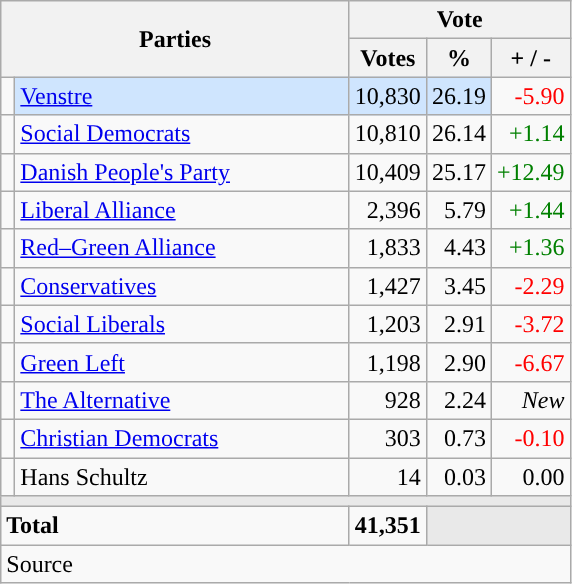<table class="wikitable" style="text-align:right;">
<tr>
<th style="text-align:centre;" rowspan="2" colspan="2" width="225">Parties</th>
<th colspan="3">Vote</th>
</tr>
<tr>
<th width="15">Votes</th>
<th width="15">%</th>
<th width="15">+ / -</th>
</tr>
<tr>
<td width="2" style="color:inherit;background:"></td>
<td bgcolor=#cfe5fe  align="left"><a href='#'>Venstre</a></td>
<td bgcolor=#cfe5fe>10,830</td>
<td bgcolor=#cfe5fe>26.19</td>
<td style=color:red;>-5.90</td>
</tr>
<tr>
<td width="2" style="color:inherit;background:"></td>
<td align="left"><a href='#'>Social Democrats</a></td>
<td>10,810</td>
<td>26.14</td>
<td style=color:green;>+1.14</td>
</tr>
<tr>
<td width="2" style="color:inherit;background:"></td>
<td align="left"><a href='#'>Danish People's Party</a></td>
<td>10,409</td>
<td>25.17</td>
<td style=color:green;>+12.49</td>
</tr>
<tr>
<td width="2" style="color:inherit;background:"></td>
<td align="left"><a href='#'>Liberal Alliance</a></td>
<td>2,396</td>
<td>5.79</td>
<td style=color:green;>+1.44</td>
</tr>
<tr>
<td width="2" style="color:inherit;background:"></td>
<td align="left"><a href='#'>Red–Green Alliance</a></td>
<td>1,833</td>
<td>4.43</td>
<td style=color:green;>+1.36</td>
</tr>
<tr>
<td width="2" style="color:inherit;background:"></td>
<td align="left"><a href='#'>Conservatives</a></td>
<td>1,427</td>
<td>3.45</td>
<td style=color:red;>-2.29</td>
</tr>
<tr>
<td width="2" style="color:inherit;background:"></td>
<td align="left"><a href='#'>Social Liberals</a></td>
<td>1,203</td>
<td>2.91</td>
<td style=color:red;>-3.72</td>
</tr>
<tr>
<td width="2" style="color:inherit;background:"></td>
<td align="left"><a href='#'>Green Left</a></td>
<td>1,198</td>
<td>2.90</td>
<td style=color:red;>-6.67</td>
</tr>
<tr>
<td width="2" style="color:inherit;background:"></td>
<td align="left"><a href='#'>The Alternative</a></td>
<td>928</td>
<td>2.24</td>
<td><em>New</em></td>
</tr>
<tr>
<td width="2" style="color:inherit;background:"></td>
<td align="left"><a href='#'>Christian Democrats</a></td>
<td>303</td>
<td>0.73</td>
<td style=color:red;>-0.10</td>
</tr>
<tr>
<td width="2" style="color:inherit;background:"></td>
<td align="left">Hans Schultz</td>
<td>14</td>
<td>0.03</td>
<td>0.00</td>
</tr>
<tr>
<td colspan="7" bgcolor="#E9E9E9"></td>
</tr>
<tr>
<td align="left" colspan="2"><strong>Total</strong></td>
<td><strong>41,351</strong></td>
<td bgcolor="#E9E9E9" colspan="2"></td>
</tr>
<tr>
<td align="left" colspan="6">Source</td>
</tr>
</table>
